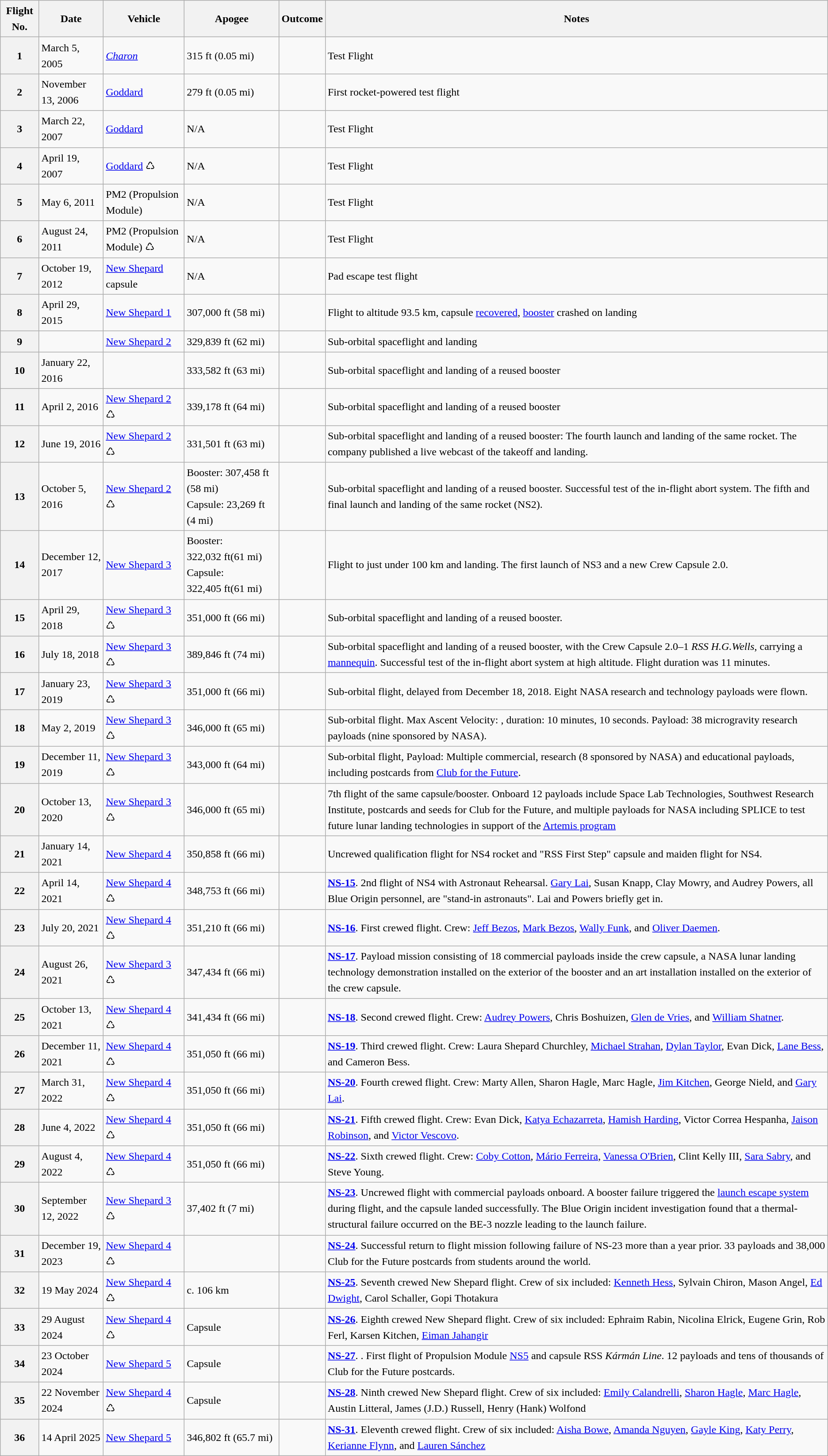<table class="wikitable sortable" style="font-size:1.00em; line-height:1.5em;">
<tr>
<th scope="col">Flight No.</th>
<th>Date</th>
<th>Vehicle</th>
<th>Apogee</th>
<th>Outcome</th>
<th>Notes</th>
</tr>
<tr>
<th rowspan="1" scope="row" style="text-align:center;">1</th>
<td>March 5, 2005</td>
<td><em><a href='#'>Charon</a></em></td>
<td>315 ft (0.05 mi)</td>
<td></td>
<td>Test Flight</td>
</tr>
<tr>
<th rowspan="1" scope="row" style="text-align:center;">2</th>
<td>November 13, 2006</td>
<td><a href='#'>Goddard</a></td>
<td>279 ft (0.05 mi)</td>
<td></td>
<td>First rocket-powered test flight</td>
</tr>
<tr>
<th rowspan="1" scope="row" style="text-align:center;">3</th>
<td>March 22, 2007</td>
<td><a href='#'>Goddard</a> </td>
<td>N/A</td>
<td></td>
<td>Test Flight</td>
</tr>
<tr>
<th rowspan="1" scope="row" style="text-align:center;">4</th>
<td>April 19, 2007</td>
<td><a href='#'>Goddard</a> ♺</td>
<td>N/A</td>
<td></td>
<td>Test Flight</td>
</tr>
<tr>
<th rowspan="1" scope="row" style="text-align:center;">5</th>
<td>May 6, 2011</td>
<td>PM2 (Propulsion Module)</td>
<td>N/A</td>
<td></td>
<td>Test Flight</td>
</tr>
<tr>
<th rowspan="1" scope="row" style="text-align:center;">6</th>
<td>August 24, 2011</td>
<td>PM2 (Propulsion Module) ♺</td>
<td>N/A</td>
<td></td>
<td>Test Flight</td>
</tr>
<tr>
<th rowspan="1" scope="row" style="text-align:center;">7</th>
<td>October 19, 2012</td>
<td><a href='#'>New Shepard</a> capsule</td>
<td>N/A</td>
<td></td>
<td>Pad escape test flight</td>
</tr>
<tr>
<th rowspan="1" scope="row" style="text-align:center;">8</th>
<td>April 29, 2015</td>
<td><a href='#'>New Shepard 1</a></td>
<td>307,000 ft (58 mi)</td>
<td></td>
<td>Flight to altitude 93.5 km, capsule <a href='#'>recovered</a>, <a href='#'>booster</a> crashed on landing</td>
</tr>
<tr>
<th rowspan="1" scope="row" style="text-align:center;">9</th>
<td></td>
<td><a href='#'>New Shepard 2</a></td>
<td>329,839 ft (62 mi)</td>
<td></td>
<td>Sub-orbital spaceflight and landing</td>
</tr>
<tr>
<th rowspan="1" scope="row" style="text-align:center;">10</th>
<td>January 22, 2016</td>
<td></td>
<td>333,582 ft (63 mi)</td>
<td></td>
<td>Sub-orbital spaceflight and landing of a reused booster</td>
</tr>
<tr>
<th rowspan="1" scope="row" style="text-align:center;">11</th>
<td>April 2, 2016</td>
<td><a href='#'>New Shepard 2</a> ♺</td>
<td>339,178 ft (64 mi)</td>
<td></td>
<td>Sub-orbital spaceflight and landing of a reused booster</td>
</tr>
<tr>
<th rowspan="1" scope="row" style="text-align:center;">12</th>
<td>June 19, 2016</td>
<td><a href='#'>New Shepard 2</a> ♺</td>
<td>331,501 ft (63 mi)</td>
<td></td>
<td>Sub-orbital spaceflight and landing of a reused booster: The fourth launch and landing of the same rocket. The company published a live webcast of the takeoff and landing.</td>
</tr>
<tr>
<th rowspan="1" scope="row" style="text-align:center;">13</th>
<td>October 5, 2016</td>
<td><a href='#'>New Shepard 2</a> ♺</td>
<td>Booster: 307,458 ft (58 mi) <br>Capsule: 23,269 ft (4 mi)</td>
<td></td>
<td>Sub-orbital spaceflight and landing of a reused booster. Successful test of the in-flight abort system. The fifth and final launch and landing of the same rocket (NS2).</td>
</tr>
<tr>
<th rowspan="1" scope="row" style="text-align:center;">14</th>
<td>December 12, 2017</td>
<td><a href='#'>New Shepard 3</a></td>
<td>Booster: 322,032 ft(61 mi) <br>Capsule: 322,405 ft(61 mi)</td>
<td></td>
<td>Flight to just under 100 km and landing. The first launch of NS3 and a new Crew Capsule 2.0.</td>
</tr>
<tr>
<th rowspan="1" scope="row" style="text-align:center;">15</th>
<td>April 29, 2018</td>
<td><a href='#'>New Shepard 3</a> ♺</td>
<td>351,000 ft (66 mi)</td>
<td></td>
<td>Sub-orbital spaceflight and landing of a reused booster.</td>
</tr>
<tr>
<th rowspan="1" scope="row" style="text-align:center;">16</th>
<td>July 18, 2018</td>
<td><a href='#'>New Shepard 3</a> ♺</td>
<td>389,846 ft (74 mi)</td>
<td></td>
<td>Sub-orbital spaceflight and landing of a reused booster, with the Crew Capsule 2.0–1 <em>RSS H.G.Wells</em>, carrying a <a href='#'>mannequin</a>. Successful test of the in-flight abort system at high altitude. Flight duration was 11 minutes.</td>
</tr>
<tr>
<th rowspan="1" scope="row" style="text-align:center;">17</th>
<td>January 23, 2019</td>
<td><a href='#'>New Shepard 3</a> ♺</td>
<td>351,000 ft (66 mi)</td>
<td></td>
<td>Sub-orbital flight, delayed from December 18, 2018. Eight NASA research and technology payloads were flown.</td>
</tr>
<tr>
<th rowspan="1" scope="row" style="text-align:center;">18</th>
<td>May 2, 2019</td>
<td><a href='#'>New Shepard 3</a> ♺</td>
<td>346,000 ft (65 mi)</td>
<td></td>
<td>Sub-orbital flight. Max Ascent Velocity: , duration: 10 minutes, 10 seconds. Payload: 38 microgravity research payloads (nine sponsored by NASA).</td>
</tr>
<tr>
<th rowspan="1" scope="row" style="text-align:center;">19</th>
<td>December 11, 2019</td>
<td><a href='#'>New Shepard 3</a> ♺</td>
<td>343,000 ft (64 mi)</td>
<td></td>
<td>Sub-orbital flight, Payload: Multiple commercial, research (8 sponsored by NASA) and educational payloads, including postcards from <a href='#'>Club for the Future</a>.</td>
</tr>
<tr>
<th>20</th>
<td>October 13, 2020</td>
<td><a href='#'>New Shepard 3</a> ♺</td>
<td>346,000 ft (65 mi)</td>
<td></td>
<td>7th flight of the same capsule/booster. Onboard 12 payloads include Space Lab Technologies, Southwest Research Institute, postcards and seeds for Club for the Future, and multiple payloads for NASA including SPLICE to test future lunar landing technologies in support of the <a href='#'>Artemis program</a></td>
</tr>
<tr>
<th>21</th>
<td>January 14, 2021</td>
<td><a href='#'>New Shepard 4</a></td>
<td>350,858 ft (66 mi)</td>
<td></td>
<td>Uncrewed qualification flight for NS4 rocket and "RSS First Step" capsule and maiden flight for NS4.</td>
</tr>
<tr>
<th>22</th>
<td>April 14, 2021</td>
<td><a href='#'>New Shepard 4</a> ♺</td>
<td>348,753 ft (66 mi)</td>
<td></td>
<td><strong><a href='#'>NS-15</a></strong>. 2nd flight of NS4 with Astronaut Rehearsal. <a href='#'>Gary Lai</a>, Susan Knapp, Clay Mowry, and Audrey Powers, all Blue Origin personnel, are "stand-in astronauts". Lai and Powers briefly get in.</td>
</tr>
<tr>
<th>23</th>
<td>July 20, 2021</td>
<td><a href='#'>New Shepard 4</a> ♺</td>
<td>351,210 ft (66 mi)</td>
<td></td>
<td><strong><a href='#'>NS-16</a></strong>. First crewed flight. Crew: <a href='#'>Jeff Bezos</a>, <a href='#'>Mark Bezos</a>, <a href='#'>Wally Funk</a>, and <a href='#'>Oliver Daemen</a>.</td>
</tr>
<tr>
<th>24</th>
<td>August 26, 2021</td>
<td><a href='#'>New Shepard 3</a> ♺</td>
<td>347,434 ft (66 mi)</td>
<td></td>
<td><strong><a href='#'>NS-17</a></strong>. Payload mission consisting of 18 commercial payloads inside the crew capsule, a NASA lunar landing technology demonstration installed on the exterior of the booster and an art installation installed on the exterior of the crew capsule.</td>
</tr>
<tr>
<th>25</th>
<td>October 13, 2021</td>
<td><a href='#'>New Shepard 4</a> ♺</td>
<td>341,434 ft (66 mi)</td>
<td></td>
<td><strong><a href='#'>NS-18</a></strong>. Second crewed flight. Crew: <a href='#'>Audrey Powers</a>, Chris Boshuizen, <a href='#'>Glen de Vries</a>, and <a href='#'>William Shatner</a>.</td>
</tr>
<tr>
<th>26</th>
<td>December 11, 2021</td>
<td><a href='#'>New Shepard 4</a> ♺</td>
<td>351,050 ft (66 mi)</td>
<td></td>
<td><strong><a href='#'>NS-19</a></strong>. Third crewed flight. Crew: Laura Shepard Churchley, <a href='#'>Michael Strahan</a>, <a href='#'>Dylan Taylor</a>, Evan Dick, <a href='#'>Lane Bess</a>, and Cameron Bess.</td>
</tr>
<tr>
<th>27</th>
<td>March 31, 2022</td>
<td><a href='#'>New Shepard 4</a> ♺</td>
<td>351,050 ft (66 mi)</td>
<td></td>
<td><strong><a href='#'>NS-20</a></strong>. Fourth crewed flight. Crew: Marty Allen, Sharon Hagle, Marc Hagle, <a href='#'>Jim Kitchen</a>, George Nield, and <a href='#'>Gary Lai</a>.</td>
</tr>
<tr>
<th>28</th>
<td>June 4, 2022</td>
<td><a href='#'>New Shepard 4</a> ♺</td>
<td>351,050 ft (66 mi)</td>
<td></td>
<td><strong><a href='#'>NS-21</a></strong>. Fifth crewed flight. Crew: Evan Dick, <a href='#'>Katya Echazarreta</a>, <a href='#'>Hamish Harding</a>, Victor Correa Hespanha, <a href='#'>Jaison Robinson</a>, and <a href='#'>Victor Vescovo</a>.</td>
</tr>
<tr>
<th>29</th>
<td>August 4, 2022</td>
<td><a href='#'>New Shepard 4</a> ♺</td>
<td>351,050 ft (66 mi)</td>
<td></td>
<td><strong><a href='#'>NS-22</a></strong>. Sixth crewed flight. Crew: <a href='#'>Coby Cotton</a>, <a href='#'>Mário Ferreira</a>, <a href='#'>Vanessa O'Brien</a>, Clint Kelly III, <a href='#'>Sara Sabry</a>, and Steve Young.</td>
</tr>
<tr>
<th>30</th>
<td>September 12, 2022</td>
<td><a href='#'>New Shepard 3</a> ♺</td>
<td>37,402 ft (7 mi)</td>
<td></td>
<td><strong><a href='#'>NS-23</a></strong>. Uncrewed flight with commercial payloads onboard. A booster failure triggered the <a href='#'>launch escape system</a> during flight, and the capsule landed successfully. The Blue Origin incident investigation found that a thermal-structural failure occurred on the BE-3 nozzle leading to the launch failure.</td>
</tr>
<tr>
<th>31</th>
<td>December 19, 2023</td>
<td><a href='#'>New Shepard 4</a> ♺</td>
<td></td>
<td></td>
<td><strong><a href='#'>NS-24</a></strong>. Successful return to flight mission following failure of NS-23 more than a year prior. 33 payloads and 38,000 Club for the Future postcards from students around the world.</td>
</tr>
<tr>
<th>32</th>
<td>19 May 2024</td>
<td><a href='#'>New Shepard 4</a> ♺</td>
<td>c. 106 km</td>
<td></td>
<td><strong><a href='#'>NS-25</a></strong>. Seventh crewed New Shepard flight. Crew of six included: <a href='#'>Kenneth Hess</a>, Sylvain Chiron, Mason Angel, <a href='#'>Ed Dwight</a>, Carol Schaller, Gopi Thotakura</td>
</tr>
<tr>
<th>33</th>
<td>29 August 2024</td>
<td><a href='#'>New Shepard 4</a> ♺</td>
<td>Capsule </td>
<td></td>
<td><strong><a href='#'>NS-26</a></strong>. Eighth crewed New Shepard flight. Crew of six included: Ephraim Rabin, Nicolina Elrick, Eugene Grin, Rob Ferl, Karsen Kitchen, <a href='#'>Eiman Jahangir</a></td>
</tr>
<tr>
<th>34</th>
<td>23 October 2024</td>
<td><a href='#'>New Shepard 5</a></td>
<td>Capsule </td>
<td></td>
<td><strong><a href='#'>NS-27</a></strong>. . First flight of Propulsion Module <a href='#'>NS5</a> and capsule RSS <em>Kármán Line</em>. 12 payloads and tens of thousands of Club for the Future postcards.</td>
</tr>
<tr>
<th>35</th>
<td>22 November 2024</td>
<td><a href='#'>New Shepard 4</a> ♺</td>
<td>Capsule </td>
<td></td>
<td><strong><a href='#'>NS-28</a></strong>. Ninth crewed New Shepard flight. Crew of six included: <a href='#'>Emily Calandrelli</a>, <a href='#'>Sharon Hagle</a>, <a href='#'>Marc Hagle</a>, Austin Litteral, James (J.D.) Russell, Henry (Hank) Wolfond</td>
</tr>
<tr>
<th>36</th>
<td>14 April 2025</td>
<td><a href='#'>New Shepard 5</a></td>
<td>346,802 ft (65.7 mi)</td>
<td></td>
<td><strong><a href='#'>NS-31</a></strong>. Eleventh crewed flight. Crew of six included: <a href='#'>Aisha Bowe</a>, <a href='#'>Amanda Nguyen</a>, <a href='#'>Gayle King</a>, <a href='#'>Katy Perry</a>, <a href='#'>Kerianne Flynn</a>, and <a href='#'>Lauren Sánchez</a></td>
</tr>
</table>
